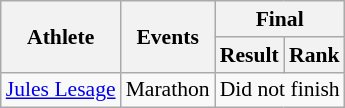<table class=wikitable style="font-size:90%">
<tr>
<th rowspan="2">Athlete</th>
<th rowspan="2">Events</th>
<th colspan="2">Final</th>
</tr>
<tr>
<th>Result</th>
<th>Rank</th>
</tr>
<tr>
<td><a href='#'>Jules Lesage</a></td>
<td>Marathon</td>
<td align="center" colspan=2>Did not finish</td>
</tr>
</table>
